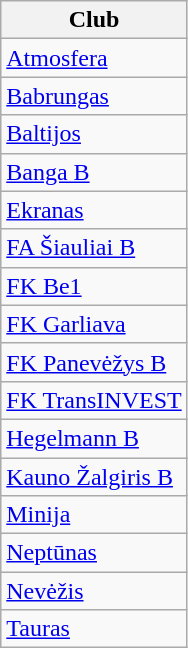<table class="wikitable sortable">
<tr>
<th>Club</th>
</tr>
<tr>
<td><a href='#'>Atmosfera</a></td>
</tr>
<tr>
<td><a href='#'>Babrungas</a></td>
</tr>
<tr>
<td><a href='#'>Baltijos</a></td>
</tr>
<tr>
<td><a href='#'>Banga B</a></td>
</tr>
<tr>
<td><a href='#'>Ekranas</a></td>
</tr>
<tr>
<td><a href='#'>FA Šiauliai B</a></td>
</tr>
<tr>
<td><a href='#'>FK Be1</a></td>
</tr>
<tr>
<td><a href='#'>FK Garliava</a></td>
</tr>
<tr>
<td><a href='#'>FK Panevėžys B</a></td>
</tr>
<tr>
<td><a href='#'>FK TransINVEST</a></td>
</tr>
<tr>
<td><a href='#'>Hegelmann B</a></td>
</tr>
<tr>
<td><a href='#'>Kauno Žalgiris B</a></td>
</tr>
<tr>
<td><a href='#'>Minija</a></td>
</tr>
<tr>
<td><a href='#'>Neptūnas</a></td>
</tr>
<tr>
<td><a href='#'>Nevėžis</a></td>
</tr>
<tr>
<td><a href='#'>Tauras</a></td>
</tr>
</table>
